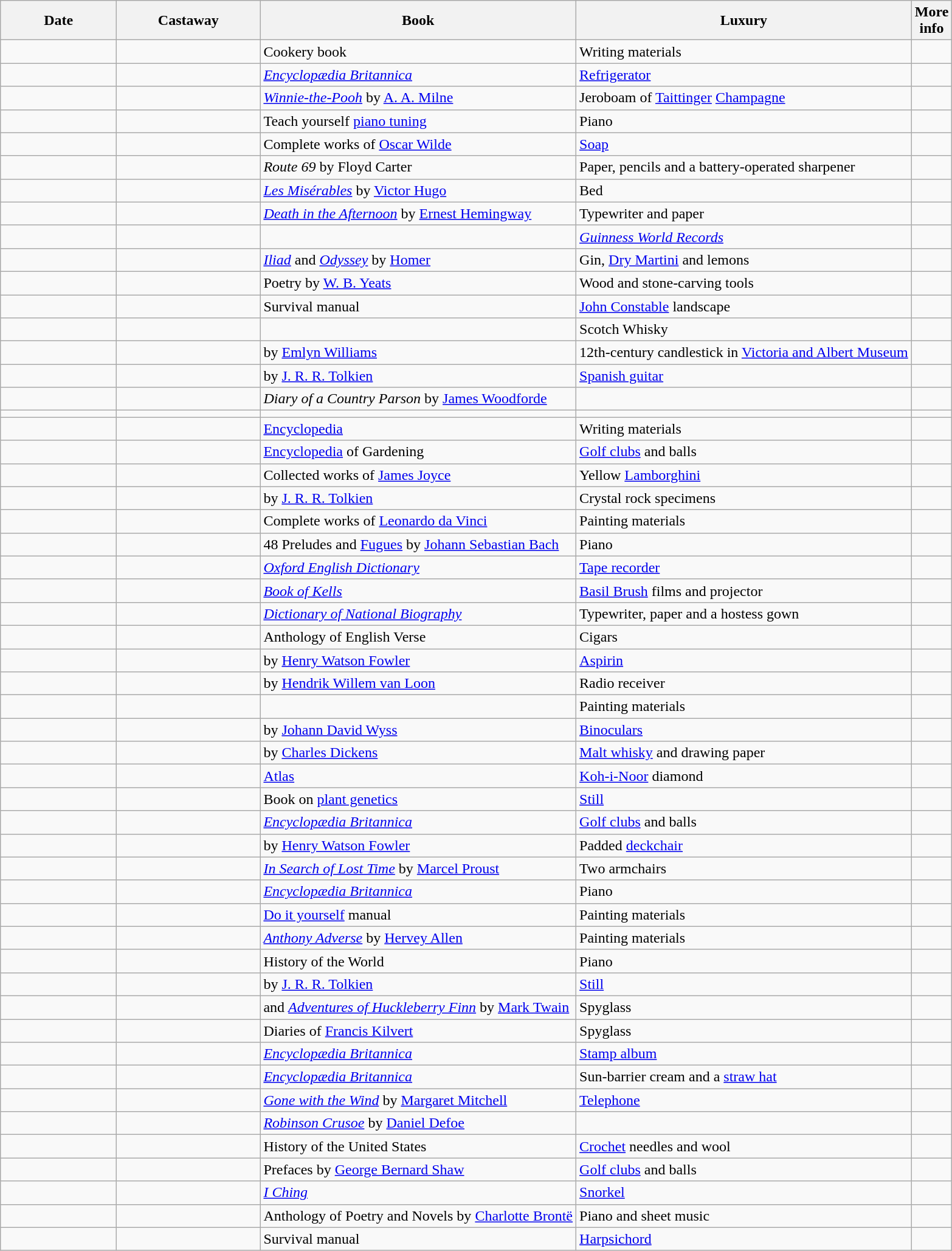<table class="wikitable sortable">
<tr>
<th width=120px>Date</th>
<th width=150px>Castaway</th>
<th>Book</th>
<th>Luxury</th>
<th class="unsortable">More<br>info</th>
</tr>
<tr>
<td></td>
<td></td>
<td>Cookery book</td>
<td>Writing materials</td>
<td></td>
</tr>
<tr>
<td></td>
<td></td>
<td><em><a href='#'>Encyclopædia Britannica</a></em></td>
<td><a href='#'>Refrigerator</a></td>
<td></td>
</tr>
<tr>
<td></td>
<td></td>
<td><em><a href='#'>Winnie-the-Pooh</a></em> by <a href='#'>A. A. Milne</a></td>
<td>Jeroboam of <a href='#'>Taittinger</a> <a href='#'>Champagne</a></td>
<td></td>
</tr>
<tr>
<td></td>
<td></td>
<td>Teach yourself <a href='#'>piano tuning</a></td>
<td>Piano</td>
<td></td>
</tr>
<tr>
<td></td>
<td></td>
<td>Complete works of <a href='#'>Oscar Wilde</a></td>
<td><a href='#'>Soap</a></td>
<td></td>
</tr>
<tr>
<td></td>
<td></td>
<td><em>Route 69</em> by Floyd Carter</td>
<td>Paper, pencils and a battery-operated sharpener</td>
<td></td>
</tr>
<tr>
<td></td>
<td></td>
<td><em><a href='#'>Les Misérables</a></em> by <a href='#'>Victor Hugo</a></td>
<td>Bed</td>
<td></td>
</tr>
<tr>
<td></td>
<td></td>
<td><em><a href='#'>Death in the Afternoon</a></em> by <a href='#'>Ernest Hemingway</a></td>
<td>Typewriter and paper</td>
<td></td>
</tr>
<tr>
<td></td>
<td></td>
<td></td>
<td><em><a href='#'>Guinness World Records</a></em></td>
<td></td>
</tr>
<tr>
<td></td>
<td></td>
<td><em><a href='#'>Iliad</a></em> and <em><a href='#'>Odyssey</a></em> by <a href='#'>Homer</a></td>
<td>Gin, <a href='#'>Dry Martini</a> and lemons</td>
<td></td>
</tr>
<tr>
<td></td>
<td></td>
<td>Poetry by <a href='#'>W. B. Yeats</a></td>
<td>Wood and stone-carving tools</td>
<td></td>
</tr>
<tr>
<td></td>
<td></td>
<td>Survival manual</td>
<td><a href='#'>John Constable</a> landscape</td>
<td></td>
</tr>
<tr>
<td></td>
<td></td>
<td></td>
<td>Scotch Whisky</td>
<td></td>
</tr>
<tr>
<td></td>
<td></td>
<td> by <a href='#'>Emlyn Williams</a></td>
<td>12th-century candlestick in <a href='#'>Victoria and Albert Museum</a></td>
<td></td>
</tr>
<tr>
<td></td>
<td></td>
<td> by <a href='#'>J. R. R. Tolkien</a></td>
<td><a href='#'>Spanish guitar</a></td>
<td></td>
</tr>
<tr>
<td></td>
<td></td>
<td><em>Diary of a Country Parson</em> by <a href='#'>James Woodforde</a></td>
<td></td>
<td></td>
</tr>
<tr>
<td></td>
<td></td>
<td></td>
<td></td>
<td></td>
</tr>
<tr>
<td></td>
<td></td>
<td><a href='#'>Encyclopedia</a></td>
<td>Writing materials</td>
<td></td>
</tr>
<tr>
<td></td>
<td></td>
<td><a href='#'>Encyclopedia</a> of Gardening</td>
<td><a href='#'>Golf clubs</a> and balls</td>
<td></td>
</tr>
<tr>
<td></td>
<td></td>
<td>Collected works of <a href='#'>James Joyce</a></td>
<td>Yellow <a href='#'>Lamborghini</a></td>
<td></td>
</tr>
<tr>
<td></td>
<td></td>
<td> by <a href='#'>J. R. R. Tolkien</a></td>
<td>Crystal rock specimens</td>
<td></td>
</tr>
<tr>
<td></td>
<td></td>
<td>Complete works of <a href='#'>Leonardo da Vinci</a></td>
<td>Painting materials</td>
<td></td>
</tr>
<tr>
<td></td>
<td></td>
<td>48 Preludes and <a href='#'>Fugues</a> by <a href='#'>Johann Sebastian Bach</a></td>
<td>Piano</td>
<td></td>
</tr>
<tr>
<td></td>
<td></td>
<td><em><a href='#'>Oxford English Dictionary</a></em></td>
<td><a href='#'>Tape recorder</a></td>
<td></td>
</tr>
<tr>
<td></td>
<td></td>
<td><em><a href='#'>Book of Kells</a></em></td>
<td><a href='#'>Basil Brush</a> films and projector</td>
<td></td>
</tr>
<tr>
<td></td>
<td></td>
<td><em><a href='#'>Dictionary of National Biography</a></em></td>
<td>Typewriter, paper and a hostess gown</td>
<td></td>
</tr>
<tr>
<td></td>
<td></td>
<td>Anthology of English Verse</td>
<td>Cigars</td>
<td></td>
</tr>
<tr>
<td></td>
<td></td>
<td> by <a href='#'>Henry Watson Fowler</a></td>
<td><a href='#'>Aspirin</a></td>
<td></td>
</tr>
<tr>
<td></td>
<td></td>
<td> by <a href='#'>Hendrik Willem van Loon</a></td>
<td>Radio receiver</td>
<td></td>
</tr>
<tr>
<td></td>
<td></td>
<td></td>
<td>Painting materials</td>
<td></td>
</tr>
<tr>
<td></td>
<td></td>
<td> by <a href='#'>Johann David Wyss</a></td>
<td><a href='#'>Binoculars</a></td>
<td></td>
</tr>
<tr>
<td></td>
<td></td>
<td> by <a href='#'>Charles Dickens</a></td>
<td><a href='#'>Malt whisky</a> and drawing paper</td>
<td></td>
</tr>
<tr>
<td></td>
<td></td>
<td><a href='#'>Atlas</a></td>
<td><a href='#'>Koh-i-Noor</a> diamond</td>
<td></td>
</tr>
<tr>
<td></td>
<td></td>
<td>Book on <a href='#'>plant genetics</a></td>
<td><a href='#'>Still</a></td>
<td></td>
</tr>
<tr>
<td></td>
<td></td>
<td><em><a href='#'>Encyclopædia Britannica</a></em></td>
<td><a href='#'>Golf clubs</a> and balls</td>
<td></td>
</tr>
<tr>
<td></td>
<td></td>
<td> by <a href='#'>Henry Watson Fowler</a></td>
<td>Padded <a href='#'>deckchair</a></td>
<td></td>
</tr>
<tr>
<td></td>
<td></td>
<td><em><a href='#'>In Search of Lost Time</a></em> by <a href='#'>Marcel Proust</a></td>
<td>Two armchairs</td>
<td></td>
</tr>
<tr>
<td></td>
<td></td>
<td><em><a href='#'>Encyclopædia Britannica</a></em></td>
<td>Piano</td>
<td></td>
</tr>
<tr>
<td></td>
<td></td>
<td><a href='#'>Do it yourself</a> manual</td>
<td>Painting materials</td>
<td></td>
</tr>
<tr>
<td></td>
<td></td>
<td><em><a href='#'>Anthony Adverse</a></em> by <a href='#'>Hervey Allen</a></td>
<td>Painting materials</td>
<td></td>
</tr>
<tr>
<td></td>
<td></td>
<td>History of the World</td>
<td>Piano</td>
<td></td>
</tr>
<tr>
<td></td>
<td></td>
<td> by <a href='#'>J. R. R. Tolkien</a></td>
<td><a href='#'>Still</a></td>
<td></td>
</tr>
<tr>
<td></td>
<td></td>
<td> and <em><a href='#'>Adventures of Huckleberry Finn</a></em> by <a href='#'>Mark Twain</a></td>
<td>Spyglass</td>
<td></td>
</tr>
<tr>
<td></td>
<td></td>
<td>Diaries of <a href='#'>Francis Kilvert</a></td>
<td>Spyglass</td>
<td></td>
</tr>
<tr>
<td></td>
<td></td>
<td><em><a href='#'>Encyclopædia Britannica</a></em></td>
<td><a href='#'>Stamp album</a></td>
<td></td>
</tr>
<tr>
<td></td>
<td></td>
<td><em><a href='#'>Encyclopædia Britannica</a></em></td>
<td>Sun-barrier cream and a <a href='#'>straw hat</a></td>
<td></td>
</tr>
<tr>
<td></td>
<td></td>
<td><em><a href='#'>Gone with the Wind</a></em> by <a href='#'>Margaret Mitchell</a></td>
<td><a href='#'>Telephone</a></td>
<td></td>
</tr>
<tr>
<td></td>
<td></td>
<td><em><a href='#'>Robinson Crusoe</a></em> by <a href='#'>Daniel Defoe</a></td>
<td></td>
<td></td>
</tr>
<tr>
<td></td>
<td></td>
<td>History of the United States</td>
<td><a href='#'>Crochet</a> needles and wool</td>
<td></td>
</tr>
<tr>
<td></td>
<td></td>
<td>Prefaces by <a href='#'>George Bernard Shaw</a></td>
<td><a href='#'>Golf clubs</a> and balls</td>
<td></td>
</tr>
<tr>
<td></td>
<td></td>
<td><em><a href='#'>I Ching</a></em></td>
<td><a href='#'>Snorkel</a></td>
<td></td>
</tr>
<tr>
<td></td>
<td></td>
<td>Anthology of Poetry and Novels by <a href='#'>Charlotte Brontë</a></td>
<td>Piano and sheet music</td>
<td></td>
</tr>
<tr>
<td></td>
<td></td>
<td>Survival manual</td>
<td><a href='#'>Harpsichord</a></td>
<td></td>
</tr>
</table>
